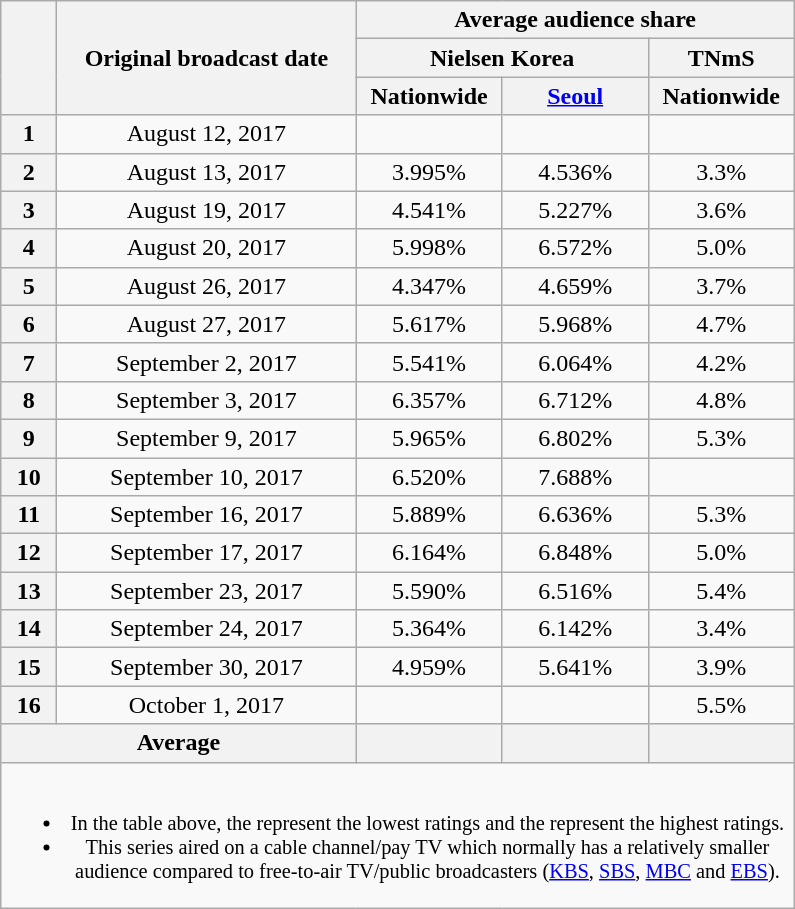<table class="wikitable" style="text-align:center; width:530px">
<tr>
<th rowspan="3"></th>
<th rowspan="3">Original broadcast date</th>
<th colspan="3">Average audience share</th>
</tr>
<tr>
<th colspan="2">Nielsen Korea</th>
<th>TNmS</th>
</tr>
<tr>
<th width="90">Nationwide</th>
<th width="90"><a href='#'>Seoul</a></th>
<th width="90">Nationwide</th>
</tr>
<tr>
<th>1</th>
<td>August 12, 2017</td>
<td></td>
<td></td>
<td></td>
</tr>
<tr>
<th>2</th>
<td>August 13, 2017</td>
<td>3.995%</td>
<td>4.536%</td>
<td>3.3%</td>
</tr>
<tr>
<th>3</th>
<td>August 19, 2017</td>
<td>4.541%</td>
<td>5.227%</td>
<td>3.6%</td>
</tr>
<tr>
<th>4</th>
<td>August 20, 2017</td>
<td>5.998%</td>
<td>6.572%</td>
<td>5.0%</td>
</tr>
<tr>
<th>5</th>
<td>August 26, 2017</td>
<td>4.347%</td>
<td>4.659%</td>
<td>3.7%</td>
</tr>
<tr>
<th>6</th>
<td>August 27, 2017</td>
<td>5.617%</td>
<td>5.968%</td>
<td>4.7%</td>
</tr>
<tr>
<th>7</th>
<td>September 2, 2017</td>
<td>5.541%</td>
<td>6.064%</td>
<td>4.2%</td>
</tr>
<tr>
<th>8</th>
<td>September 3, 2017</td>
<td>6.357%</td>
<td>6.712%</td>
<td>4.8%</td>
</tr>
<tr>
<th>9</th>
<td>September 9, 2017</td>
<td>5.965%</td>
<td>6.802%</td>
<td>5.3%</td>
</tr>
<tr>
<th>10</th>
<td>September 10, 2017</td>
<td>6.520%</td>
<td>7.688%</td>
<td></td>
</tr>
<tr>
<th>11</th>
<td>September 16, 2017</td>
<td>5.889%</td>
<td>6.636%</td>
<td>5.3%</td>
</tr>
<tr>
<th>12</th>
<td>September 17, 2017</td>
<td>6.164%</td>
<td>6.848%</td>
<td>5.0%</td>
</tr>
<tr>
<th>13</th>
<td>September 23, 2017</td>
<td>5.590%</td>
<td>6.516%</td>
<td>5.4%</td>
</tr>
<tr>
<th>14</th>
<td>September 24, 2017</td>
<td>5.364%</td>
<td>6.142%</td>
<td>3.4%</td>
</tr>
<tr>
<th>15</th>
<td>September 30, 2017</td>
<td>4.959%</td>
<td>5.641%</td>
<td>3.9%</td>
</tr>
<tr>
<th>16</th>
<td>October 1, 2017</td>
<td></td>
<td></td>
<td>5.5%</td>
</tr>
<tr>
<th colspan="2">Average</th>
<th></th>
<th></th>
<th></th>
</tr>
<tr>
<td colspan="5" style="font-size:85%"><br><ul><li>In the table above, the <strong></strong> represent the lowest ratings and the <strong></strong> represent the highest ratings.</li><li>This series aired on a cable channel/pay TV which normally has a relatively smaller audience compared to free-to-air TV/public broadcasters (<a href='#'>KBS</a>, <a href='#'>SBS</a>, <a href='#'>MBC</a> and <a href='#'>EBS</a>).</li></ul></td>
</tr>
</table>
